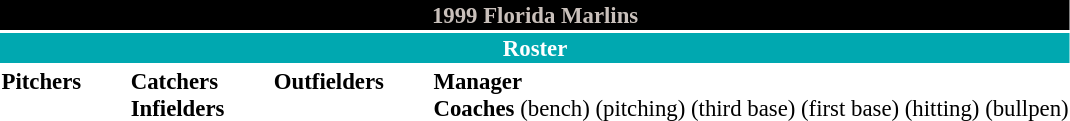<table class="toccolours" style="font-size: 95%;">
<tr>
<th colspan="10" style="background-color: #000000; color: #C9C0BB; text-align: center;">1999 Florida Marlins</th>
</tr>
<tr>
<td colspan="10" style="background-color: #00a8b0; color: white; text-align: center;"><strong>Roster</strong></td>
</tr>
<tr>
<td valign="top"><strong>Pitchers</strong><br>



















</td>
<td width="25px"></td>
<td valign="top"><strong>Catchers</strong><br>




<strong>Infielders</strong>









</td>
<td width="25px"></td>
<td valign="top"><strong>Outfielders</strong><br>






</td>
<td width="25px"></td>
<td valign="top"><strong>Manager</strong><br>
<strong>Coaches</strong>
 (bench)
 (pitching)
 (third base)
 (first base)
 (hitting)
 (bullpen)</td>
</tr>
<tr>
</tr>
</table>
